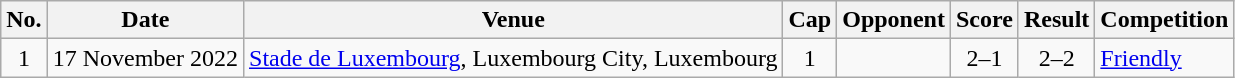<table class="wikitable sortable">
<tr>
<th scope="col">No.</th>
<th scope="col" data-sort-type="date">Date</th>
<th scope="col">Venue</th>
<th scope="col">Cap</th>
<th scope="col">Opponent</th>
<th scope="col">Score</th>
<th scope="col">Result</th>
<th scope="col">Competition</th>
</tr>
<tr>
<td align="center">1</td>
<td>17 November 2022</td>
<td><a href='#'>Stade de Luxembourg</a>, Luxembourg City, Luxembourg</td>
<td align=center>1</td>
<td></td>
<td align="center">2–1</td>
<td align="center">2–2</td>
<td><a href='#'>Friendly</a></td>
</tr>
</table>
